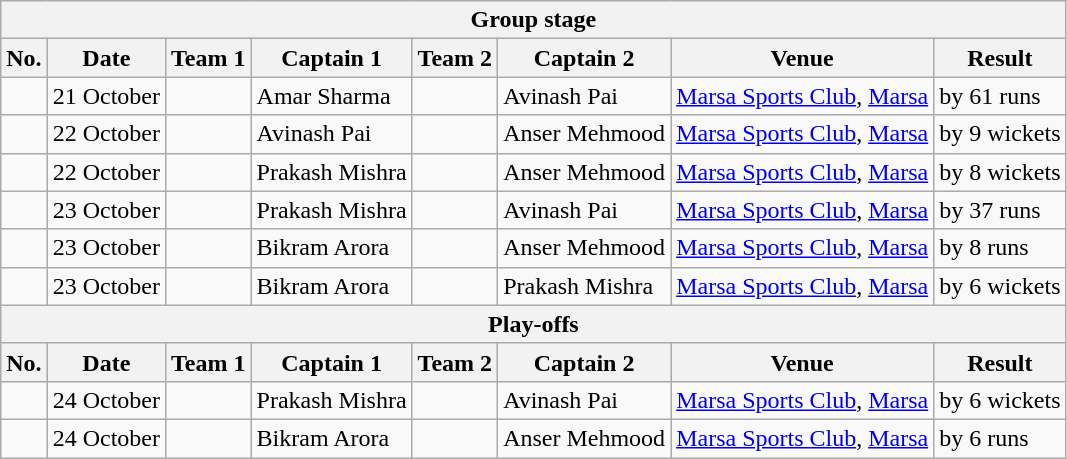<table class="wikitable">
<tr>
<th colspan="9">Group stage</th>
</tr>
<tr>
<th>No.</th>
<th>Date</th>
<th>Team 1</th>
<th>Captain 1</th>
<th>Team 2</th>
<th>Captain 2</th>
<th>Venue</th>
<th>Result</th>
</tr>
<tr>
<td></td>
<td>21 October</td>
<td></td>
<td>Amar Sharma</td>
<td></td>
<td>Avinash Pai</td>
<td><a href='#'>Marsa Sports Club</a>, <a href='#'>Marsa</a></td>
<td> by 61 runs</td>
</tr>
<tr>
<td></td>
<td>22 October</td>
<td></td>
<td>Avinash Pai</td>
<td></td>
<td>Anser Mehmood</td>
<td><a href='#'>Marsa Sports Club</a>, <a href='#'>Marsa</a></td>
<td> by 9 wickets</td>
</tr>
<tr>
<td></td>
<td>22 October</td>
<td></td>
<td>Prakash Mishra</td>
<td></td>
<td>Anser Mehmood</td>
<td><a href='#'>Marsa Sports Club</a>, <a href='#'>Marsa</a></td>
<td> by 8 wickets</td>
</tr>
<tr>
<td></td>
<td>23 October</td>
<td></td>
<td>Prakash Mishra</td>
<td></td>
<td>Avinash Pai</td>
<td><a href='#'>Marsa Sports Club</a>, <a href='#'>Marsa</a></td>
<td> by 37 runs</td>
</tr>
<tr>
<td></td>
<td>23 October</td>
<td></td>
<td>Bikram Arora</td>
<td></td>
<td>Anser Mehmood</td>
<td><a href='#'>Marsa Sports Club</a>, <a href='#'>Marsa</a></td>
<td> by 8 runs</td>
</tr>
<tr>
<td></td>
<td>23 October</td>
<td></td>
<td>Bikram Arora</td>
<td></td>
<td>Prakash Mishra</td>
<td><a href='#'>Marsa Sports Club</a>, <a href='#'>Marsa</a></td>
<td> by 6 wickets</td>
</tr>
<tr>
<th colspan="9">Play-offs</th>
</tr>
<tr>
<th>No.</th>
<th>Date</th>
<th>Team 1</th>
<th>Captain 1</th>
<th>Team 2</th>
<th>Captain 2</th>
<th>Venue</th>
<th>Result</th>
</tr>
<tr>
<td></td>
<td>24 October</td>
<td></td>
<td>Prakash Mishra</td>
<td></td>
<td>Avinash Pai</td>
<td><a href='#'>Marsa Sports Club</a>, <a href='#'>Marsa</a></td>
<td> by 6 wickets</td>
</tr>
<tr>
<td></td>
<td>24 October</td>
<td></td>
<td>Bikram Arora</td>
<td></td>
<td>Anser Mehmood</td>
<td><a href='#'>Marsa Sports Club</a>, <a href='#'>Marsa</a></td>
<td> by 6 runs</td>
</tr>
</table>
